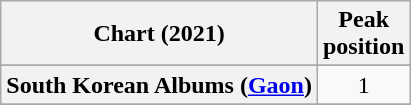<table class="wikitable sortable plainrowheaders" style="text-align:center">
<tr>
<th scope="col">Chart (2021)</th>
<th scope="col">Peak<br>position</th>
</tr>
<tr>
</tr>
<tr>
<th scope="row">South Korean Albums (<a href='#'>Gaon</a>)</th>
<td>1</td>
</tr>
<tr>
</tr>
<tr>
</tr>
</table>
